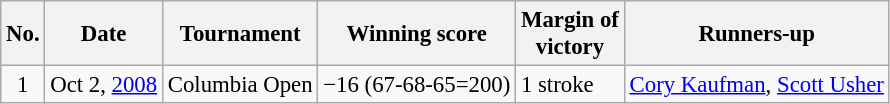<table class="wikitable" style="font-size:95%;">
<tr>
<th>No.</th>
<th>Date</th>
<th>Tournament</th>
<th>Winning score</th>
<th>Margin of<br>victory</th>
<th>Runners-up</th>
</tr>
<tr>
<td align=center>1</td>
<td align=right>Oct 2, <a href='#'>2008</a></td>
<td>Columbia Open</td>
<td>−16 (67-68-65=200)</td>
<td>1 stroke</td>
<td> <a href='#'>Cory Kaufman</a>,  <a href='#'>Scott Usher</a></td>
</tr>
</table>
